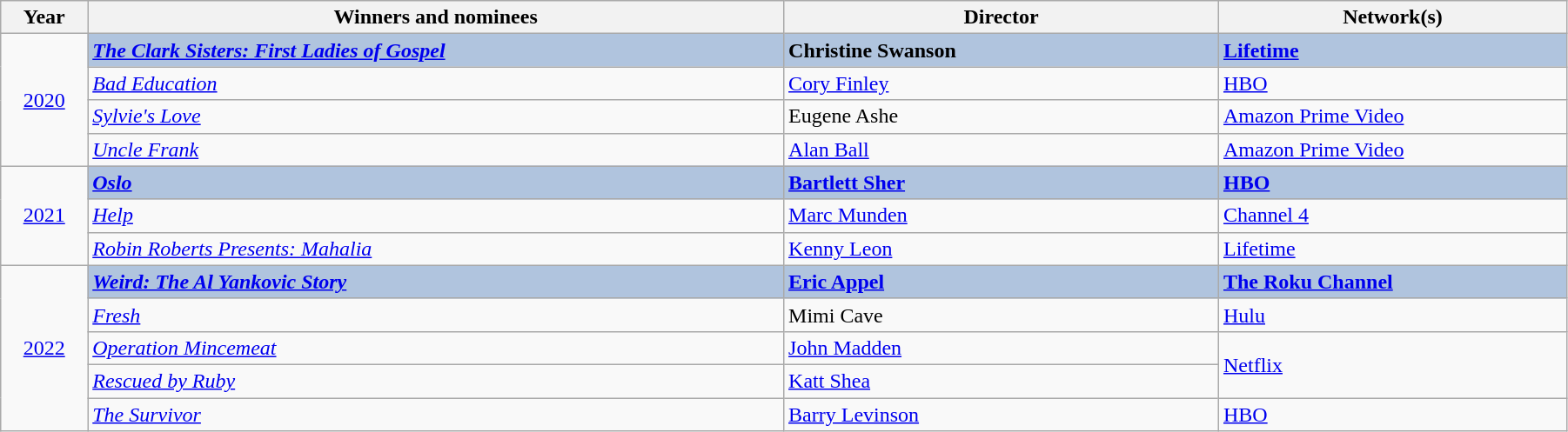<table class="wikitable" width="95%" cellpadding="5">
<tr>
<th style="width:5%;">Year</th>
<th style="width:40%;">Winners and nominees</th>
<th style="width:25%;">Director</th>
<th style="width:20%;">Network(s)</th>
</tr>
<tr>
<td rowspan="4" style="text-align:center;"><a href='#'>2020</a><br></td>
<td style="background:#B0C4DE;"><strong><em><a href='#'>The Clark Sisters: First Ladies of Gospel</a></em></strong></td>
<td style="background:#B0C4DE;"><strong>Christine Swanson</strong></td>
<td style="background:#B0C4DE;"><strong><a href='#'>Lifetime</a></strong></td>
</tr>
<tr>
<td><em><a href='#'>Bad Education</a></em></td>
<td><a href='#'>Cory Finley</a></td>
<td><a href='#'>HBO</a></td>
</tr>
<tr>
<td><em><a href='#'>Sylvie's Love</a></em></td>
<td>Eugene Ashe</td>
<td><a href='#'>Amazon Prime Video</a></td>
</tr>
<tr>
<td><em><a href='#'>Uncle Frank</a></em></td>
<td><a href='#'>Alan Ball</a></td>
<td><a href='#'>Amazon Prime Video</a></td>
</tr>
<tr>
<td rowspan="3" style="text-align:center;"><a href='#'>2021</a></td>
<td style="background:#B0C4DE;"><strong><em><a href='#'>Oslo</a></em></strong></td>
<td style="background:#B0C4DE;"><strong><a href='#'>Bartlett Sher</a></strong></td>
<td style="background:#B0C4DE;"><strong><a href='#'>HBO</a></strong></td>
</tr>
<tr>
<td><em><a href='#'>Help</a></em></td>
<td><a href='#'>Marc Munden</a></td>
<td><a href='#'>Channel 4</a></td>
</tr>
<tr>
<td><em><a href='#'>Robin Roberts Presents: Mahalia</a></em></td>
<td><a href='#'>Kenny Leon</a></td>
<td><a href='#'>Lifetime</a></td>
</tr>
<tr>
<td rowspan="6" style="text-align:center;"><a href='#'>2022</a><br></td>
<td style="background:#B0C4DE;"><strong><em><a href='#'>Weird: The Al Yankovic Story</a></em></strong></td>
<td style="background:#B0C4DE;"><strong><a href='#'>Eric Appel</a></strong></td>
<td style="background:#B0C4DE;"><strong><a href='#'>The Roku Channel</a></strong></td>
</tr>
<tr>
<td><em><a href='#'>Fresh</a></em></td>
<td>Mimi Cave</td>
<td><a href='#'>Hulu</a></td>
</tr>
<tr>
<td><em><a href='#'>Operation Mincemeat</a></em></td>
<td><a href='#'>John Madden</a></td>
<td rowspan="2"><a href='#'>Netflix</a></td>
</tr>
<tr>
<td><em><a href='#'>Rescued by Ruby</a></em></td>
<td><a href='#'>Katt Shea</a></td>
</tr>
<tr>
<td><em><a href='#'>The Survivor</a></em></td>
<td><a href='#'>Barry Levinson</a></td>
<td><a href='#'>HBO</a></td>
</tr>
</table>
